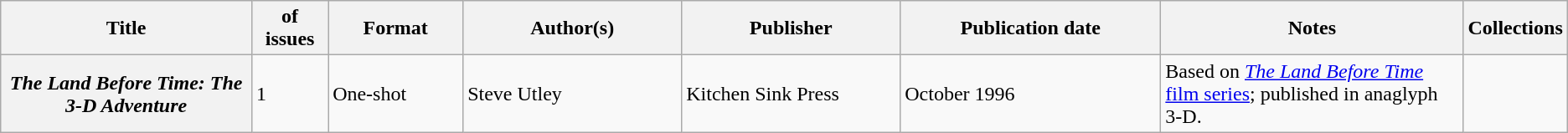<table class="wikitable">
<tr>
<th>Title</th>
<th style="width:40pt"> of issues</th>
<th style="width:75pt">Format</th>
<th style="width:125pt">Author(s)</th>
<th style="width:125pt">Publisher</th>
<th style="width:150pt">Publication date</th>
<th style="width:175pt">Notes</th>
<th>Collections</th>
</tr>
<tr>
<th><em>The Land Before Time: The 3-D Adventure</em></th>
<td>1</td>
<td>One-shot</td>
<td>Steve Utley</td>
<td>Kitchen Sink Press</td>
<td>October 1996</td>
<td>Based on <a href='#'><em>The Land Before Time</em> film series</a>; published in anaglyph 3-D.</td>
<td></td>
</tr>
</table>
